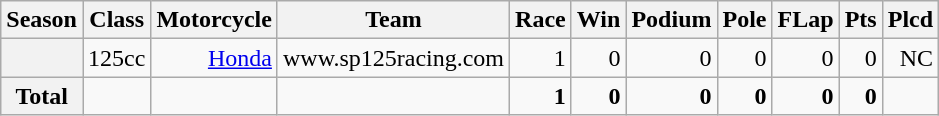<table class="wikitable">
<tr>
<th>Season</th>
<th>Class</th>
<th>Motorcycle</th>
<th>Team</th>
<th>Race</th>
<th>Win</th>
<th>Podium</th>
<th>Pole</th>
<th>FLap</th>
<th>Pts</th>
<th>Plcd</th>
</tr>
<tr align="right">
<th></th>
<td>125cc</td>
<td><a href='#'>Honda</a></td>
<td>www.sp125racing.com</td>
<td>1</td>
<td>0</td>
<td>0</td>
<td>0</td>
<td>0</td>
<td>0</td>
<td>NC</td>
</tr>
<tr align="right">
<th>Total</th>
<td></td>
<td></td>
<td></td>
<td><strong>1</strong></td>
<td><strong>0</strong></td>
<td><strong>0</strong></td>
<td><strong>0</strong></td>
<td><strong>0</strong></td>
<td><strong>0</strong></td>
<td></td>
</tr>
</table>
